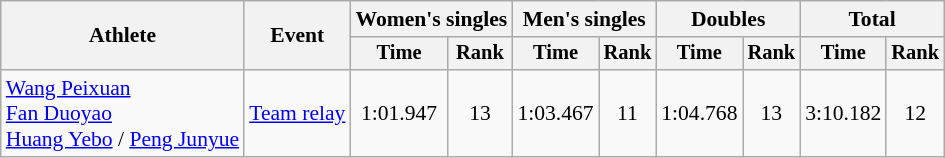<table class="wikitable" style="font-size:90%">
<tr>
<th rowspan="2">Athlete</th>
<th rowspan="2">Event</th>
<th colspan=2>Women's singles</th>
<th colspan=2>Men's singles</th>
<th colspan=2>Doubles</th>
<th colspan=2>Total</th>
</tr>
<tr style="font-size:95%">
<th>Time</th>
<th>Rank</th>
<th>Time</th>
<th>Rank</th>
<th>Time</th>
<th>Rank</th>
<th>Time</th>
<th>Rank</th>
</tr>
<tr align=center>
<td align=left><a href='#'>Wang Peixuan</a><br><a href='#'>Fan Duoyao</a><br><a href='#'>Huang Yebo</a> / <a href='#'>Peng Junyue</a></td>
<td align=left><a href='#'>Team relay</a></td>
<td>1:01.947</td>
<td>13</td>
<td>1:03.467</td>
<td>11</td>
<td>1:04.768</td>
<td>13</td>
<td>3:10.182</td>
<td>12</td>
</tr>
</table>
